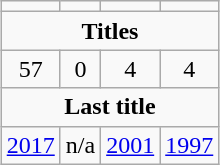<table class="wikitable" border="0" style="margin: 1em auto;">
<tr>
<td></td>
<td></td>
<td></td>
<td></td>
</tr>
<tr>
<td colspan="4" align="center"><strong>Titles</strong></td>
</tr>
<tr>
<td align="center">57</td>
<td align="center">0</td>
<td align="center">4</td>
<td align="center">4</td>
</tr>
<tr>
<td colspan="4" align="center"><strong>Last title</strong></td>
</tr>
<tr>
<td align="center"><a href='#'>2017</a></td>
<td align="center">n/a</td>
<td align="center"><a href='#'>2001</a></td>
<td align="center"><a href='#'>1997</a></td>
</tr>
</table>
